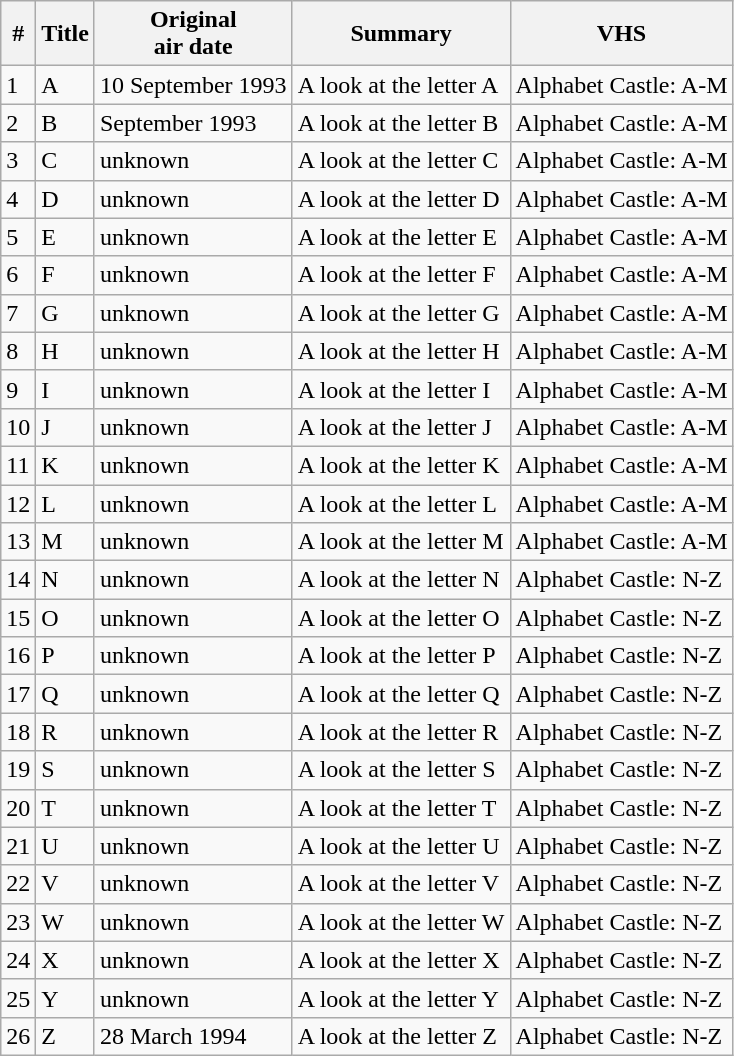<table class="wikitable">
<tr>
<th>#</th>
<th>Title</th>
<th>Original<br>air date</th>
<th>Summary</th>
<th>VHS</th>
</tr>
<tr>
<td>1</td>
<td>A</td>
<td>10 September 1993</td>
<td>A look at the letter A</td>
<td>Alphabet Castle: A-M</td>
</tr>
<tr>
<td>2</td>
<td>B</td>
<td>September 1993</td>
<td>A look at the letter B</td>
<td>Alphabet Castle: A-M</td>
</tr>
<tr>
<td>3</td>
<td>C</td>
<td>unknown</td>
<td>A look at the letter C</td>
<td>Alphabet Castle: A-M</td>
</tr>
<tr>
<td>4</td>
<td>D</td>
<td>unknown</td>
<td>A look at the letter D</td>
<td>Alphabet Castle: A-M</td>
</tr>
<tr>
<td>5</td>
<td>E</td>
<td>unknown</td>
<td>A look at the letter E</td>
<td>Alphabet Castle: A-M</td>
</tr>
<tr>
<td>6</td>
<td>F</td>
<td>unknown</td>
<td>A look at the letter F</td>
<td>Alphabet Castle: A-M</td>
</tr>
<tr>
<td>7</td>
<td>G</td>
<td>unknown</td>
<td>A look at the letter G</td>
<td>Alphabet Castle: A-M</td>
</tr>
<tr>
<td>8</td>
<td>H</td>
<td>unknown</td>
<td>A look at the letter H</td>
<td>Alphabet Castle: A-M</td>
</tr>
<tr>
<td>9</td>
<td>I</td>
<td>unknown</td>
<td>A look at the letter I</td>
<td>Alphabet Castle: A-M</td>
</tr>
<tr>
<td>10</td>
<td>J</td>
<td>unknown</td>
<td>A look at the letter J</td>
<td>Alphabet Castle: A-M</td>
</tr>
<tr>
<td>11</td>
<td>K</td>
<td>unknown</td>
<td>A look at the letter K</td>
<td>Alphabet Castle: A-M</td>
</tr>
<tr>
<td>12</td>
<td>L</td>
<td>unknown</td>
<td>A look at the letter L</td>
<td>Alphabet Castle: A-M</td>
</tr>
<tr>
<td>13</td>
<td>M</td>
<td>unknown</td>
<td>A look at the letter M</td>
<td>Alphabet Castle: A-M</td>
</tr>
<tr>
<td>14</td>
<td>N</td>
<td>unknown</td>
<td>A look at the letter N</td>
<td>Alphabet Castle: N-Z</td>
</tr>
<tr>
<td>15</td>
<td>O</td>
<td>unknown</td>
<td>A look at the letter O</td>
<td>Alphabet Castle: N-Z</td>
</tr>
<tr>
<td>16</td>
<td>P</td>
<td>unknown</td>
<td>A look at the letter P</td>
<td>Alphabet Castle: N-Z</td>
</tr>
<tr>
<td>17</td>
<td>Q</td>
<td>unknown</td>
<td>A look at the letter Q</td>
<td>Alphabet Castle: N-Z</td>
</tr>
<tr>
<td>18</td>
<td>R</td>
<td>unknown</td>
<td>A look at the letter R</td>
<td>Alphabet Castle: N-Z</td>
</tr>
<tr>
<td>19</td>
<td>S</td>
<td>unknown</td>
<td>A look at the letter S</td>
<td>Alphabet Castle: N-Z</td>
</tr>
<tr>
<td>20</td>
<td>T</td>
<td>unknown</td>
<td>A look at the letter T</td>
<td>Alphabet Castle: N-Z</td>
</tr>
<tr>
<td>21</td>
<td>U</td>
<td>unknown</td>
<td>A look at the letter U</td>
<td>Alphabet Castle: N-Z</td>
</tr>
<tr>
<td>22</td>
<td>V</td>
<td>unknown</td>
<td>A look at the letter V</td>
<td>Alphabet Castle: N-Z</td>
</tr>
<tr>
<td>23</td>
<td>W</td>
<td>unknown</td>
<td>A look at the letter W</td>
<td>Alphabet Castle: N-Z</td>
</tr>
<tr>
<td>24</td>
<td>X</td>
<td>unknown</td>
<td>A look at the letter X</td>
<td>Alphabet Castle: N-Z</td>
</tr>
<tr>
<td>25</td>
<td>Y</td>
<td>unknown</td>
<td>A look at the letter Y</td>
<td>Alphabet Castle: N-Z</td>
</tr>
<tr>
<td>26</td>
<td>Z</td>
<td>28 March 1994</td>
<td>A look at the letter Z</td>
<td>Alphabet Castle: N-Z</td>
</tr>
</table>
